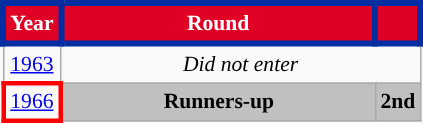<table class="wikitable" style="text-align: center; font-size:90%">
<tr style="color:white;">
<th style="background:#e00025; border: 4px solid #032ea1;">Year</th>
<th style="background:#e00025; border: 4px solid #032ea1; width:200px">Round</th>
<th style="background:#e00025; border: 4px solid #032ea1;"></th>
</tr>
<tr>
<td><a href='#'>1963</a></td>
<td colspan="2"><em>Did not enter</em></td>
</tr>
<tr>
<td style="border: 3px solid red"><a href='#'>1966</a></td>
<td bgcolor="Silver"><strong>Runners-up</strong></td>
<td bgcolor="Silver"><strong>2nd</strong></td>
</tr>
</table>
